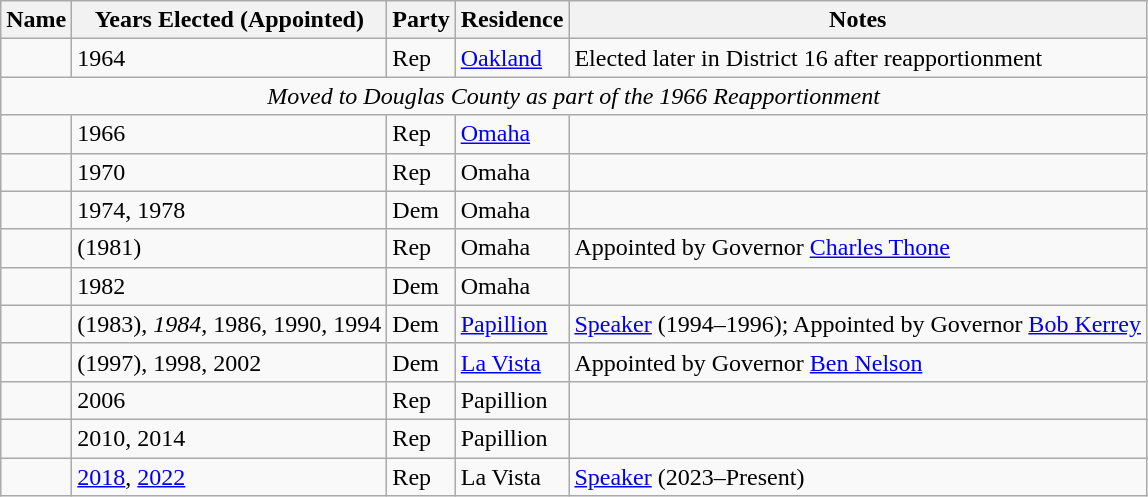<table class="wikitable sortable">
<tr>
<th>Name</th>
<th>Years Elected (Appointed)</th>
<th>Party</th>
<th>Residence</th>
<th>Notes</th>
</tr>
<tr>
<td></td>
<td>1964</td>
<td>Rep</td>
<td><a href='#'>Oakland</a></td>
<td>Elected later in District 16 after reapportionment</td>
</tr>
<tr>
<td colspan=5 style=text-align:center><em>Moved to Douglas County as part of the 1966 Reapportionment</em></td>
</tr>
<tr>
<td></td>
<td>1966</td>
<td>Rep</td>
<td><a href='#'>Omaha</a></td>
<td></td>
</tr>
<tr>
<td></td>
<td>1970</td>
<td>Rep</td>
<td>Omaha</td>
<td></td>
</tr>
<tr>
<td></td>
<td>1974, 1978</td>
<td>Dem</td>
<td>Omaha</td>
<td></td>
</tr>
<tr>
<td></td>
<td>(1981)</td>
<td>Rep</td>
<td>Omaha</td>
<td>Appointed by Governor <a href='#'>Charles Thone</a></td>
</tr>
<tr>
<td></td>
<td>1982</td>
<td>Dem</td>
<td>Omaha</td>
<td></td>
</tr>
<tr>
<td></td>
<td>(1983), <em>1984</em>, 1986, 1990, 1994</td>
<td>Dem</td>
<td><a href='#'>Papillion</a></td>
<td><a href='#'>Speaker</a> (1994–1996); Appointed by Governor <a href='#'>Bob Kerrey</a></td>
</tr>
<tr>
<td></td>
<td>(1997), 1998, 2002</td>
<td>Dem</td>
<td><a href='#'>La Vista</a></td>
<td>Appointed by Governor <a href='#'>Ben Nelson</a></td>
</tr>
<tr>
<td></td>
<td>2006</td>
<td>Rep</td>
<td>Papillion</td>
<td></td>
</tr>
<tr>
<td></td>
<td>2010, 2014</td>
<td>Rep</td>
<td>Papillion</td>
<td></td>
</tr>
<tr>
<td></td>
<td><a href='#'>2018</a>, <a href='#'>2022</a></td>
<td>Rep</td>
<td>La Vista</td>
<td><a href='#'>Speaker</a> (2023–Present)</td>
</tr>
</table>
